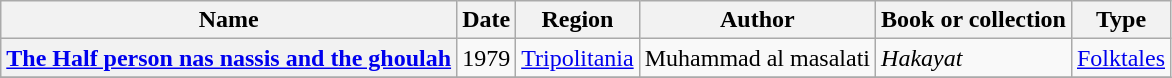<table class="wikitable sortable">
<tr>
<th scope="col">Name</th>
<th scope="col">Date</th>
<th scope="col">Region</th>
<th scope="col">Author</th>
<th scope="col">Book or collection</th>
<th scope="col">Type</th>
</tr>
<tr>
<th><a href='#'>The Half person nas nassis and the ghoulah</a></th>
<td>1979</td>
<td><a href='#'>Tripolitania</a></td>
<td>Muhammad al masalati</td>
<td><em>Hakayat</em></td>
<td><a href='#'>Folktales</a></td>
</tr>
<tr>
</tr>
</table>
